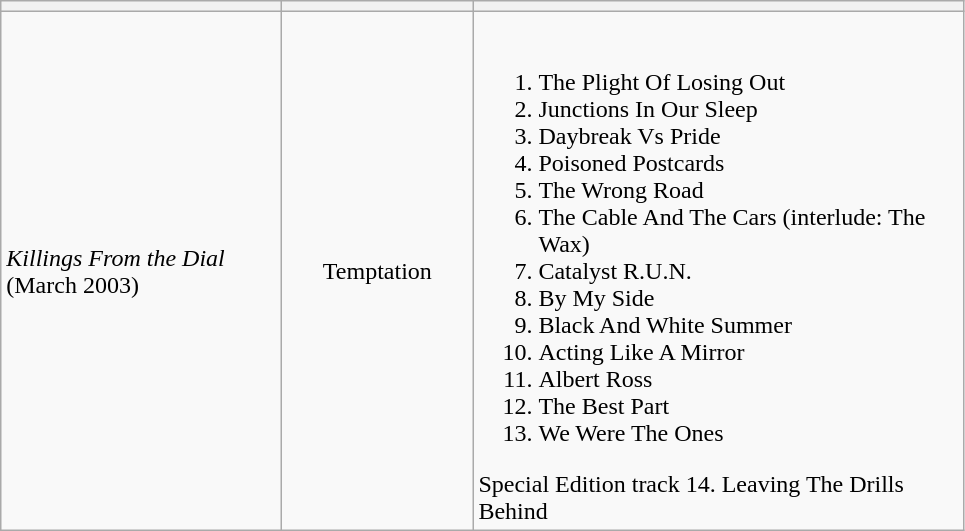<table class="wikitable">
<tr>
<th width="180"></th>
<th width="120"></th>
<th width="320"></th>
</tr>
<tr>
<td><em>Killings From the Dial</em><br>(March 2003)</td>
<td style="text-align:center">Temptation</td>
<td><br><ol><li>The Plight Of Losing Out</li><li>Junctions In Our Sleep</li><li>Daybreak Vs Pride</li><li>Poisoned Postcards</li><li>The Wrong Road</li><li>The Cable And The Cars (interlude: The Wax)</li><li>Catalyst R.U.N.</li><li>By My Side</li><li>Black And White Summer</li><li>Acting Like A Mirror</li><li>Albert Ross</li><li>The Best Part</li><li>We Were The Ones</li></ol>Special Edition track 14. Leaving The Drills Behind</td>
</tr>
</table>
